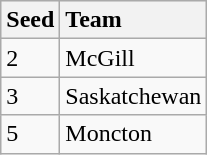<table class="wikitable sortable" style="text-align: center;">
<tr style="background:#efefef; text-align:center">
<th style="text-align:left">Seed</th>
<th style="text-align:left">Team</th>
</tr>
<tr style="text-align:center">
<td style="text-align:left">2</td>
<td style="text-align:left">McGill</td>
</tr>
<tr style="text-align:center">
<td style="text-align:left">3</td>
<td style="text-align:left">Saskatchewan</td>
</tr>
<tr style="text-align:center">
<td style="text-align:left">5</td>
<td style="text-align:left">Moncton</td>
</tr>
</table>
